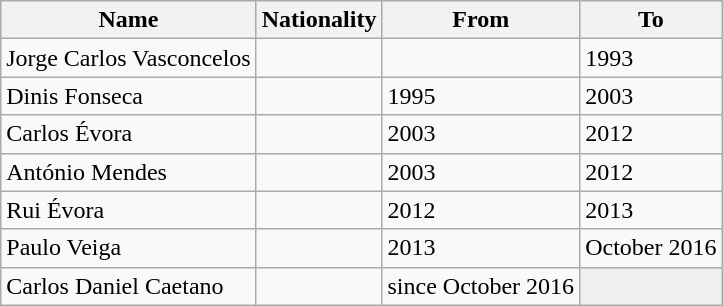<table class="wikitable sortable">
<tr>
<th>Name</th>
<th>Nationality</th>
<th>From</th>
<th class="unsortable">To</th>
</tr>
<tr>
<td>Jorge Carlos Vasconcelos</td>
<td></td>
<td></td>
<td>1993</td>
</tr>
<tr>
<td>Dinis Fonseca</td>
<td></td>
<td>1995</td>
<td>2003</td>
</tr>
<tr>
<td>Carlos Évora</td>
<td></td>
<td>2003</td>
<td>2012</td>
</tr>
<tr>
<td>António Mendes</td>
<td></td>
<td>2003</td>
<td>2012</td>
</tr>
<tr>
<td>Rui Évora</td>
<td></td>
<td>2012</td>
<td>2013</td>
</tr>
<tr>
<td>Paulo Veiga</td>
<td></td>
<td>2013</td>
<td>October 2016</td>
</tr>
<tr>
<td>Carlos Daniel Caetano</td>
<td></td>
<td>since October 2016</td>
<td bgcolor=#EFEFEF></td>
</tr>
</table>
